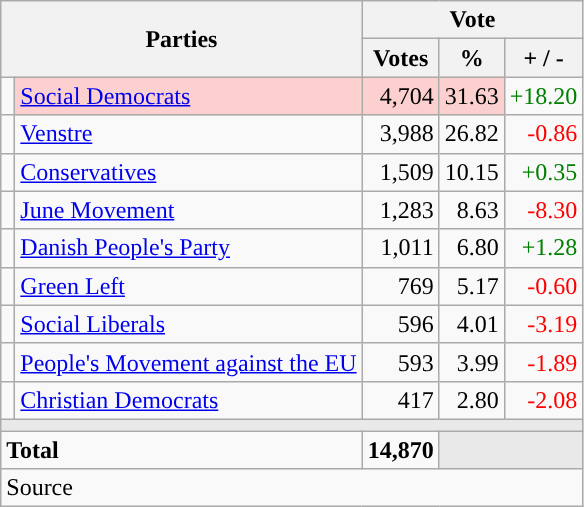<table class="wikitable" style="text-align:right;">
<tr>
<th style="text-align:centre;" rowspan="2" colspan="2" width="225">Parties</th>
<th colspan="3">Vote</th>
</tr>
<tr>
<th width="15">Votes</th>
<th width="15">%</th>
<th width="15">+ / -</th>
</tr>
<tr>
<td width="2" style="color:inherit;background:"></td>
<td bgcolor=#fbd0ce   align="left"><a href='#'>Social Democrats</a></td>
<td bgcolor=#fbd0ce>4,704</td>
<td bgcolor=#fbd0ce>31.63</td>
<td style=color:green;>+18.20</td>
</tr>
<tr>
<td width="2" style="color:inherit;background:"></td>
<td align="left"><a href='#'>Venstre</a></td>
<td>3,988</td>
<td>26.82</td>
<td style=color:red;>-0.86</td>
</tr>
<tr>
<td width="2" style="color:inherit;background:"></td>
<td align="left"><a href='#'>Conservatives</a></td>
<td>1,509</td>
<td>10.15</td>
<td style=color:green;>+0.35</td>
</tr>
<tr>
<td width="2" style="color:inherit;background:"></td>
<td align="left"><a href='#'>June Movement</a></td>
<td>1,283</td>
<td>8.63</td>
<td style=color:red;>-8.30</td>
</tr>
<tr>
<td width="2" style="color:inherit;background:"></td>
<td align="left"><a href='#'>Danish People's Party</a></td>
<td>1,011</td>
<td>6.80</td>
<td style=color:green;>+1.28</td>
</tr>
<tr>
<td width="2" style="color:inherit;background:"></td>
<td align="left"><a href='#'>Green Left</a></td>
<td>769</td>
<td>5.17</td>
<td style=color:red;>-0.60</td>
</tr>
<tr>
<td width="2" style="color:inherit;background:"></td>
<td align="left"><a href='#'>Social Liberals</a></td>
<td>596</td>
<td>4.01</td>
<td style=color:red;>-3.19</td>
</tr>
<tr>
<td width="2" style="color:inherit;background:"></td>
<td align="left"><a href='#'>People's Movement against the EU</a></td>
<td>593</td>
<td>3.99</td>
<td style=color:red;>-1.89</td>
</tr>
<tr>
<td width="2" style="color:inherit;background:"></td>
<td align="left"><a href='#'>Christian Democrats</a></td>
<td>417</td>
<td>2.80</td>
<td style=color:red;>-2.08</td>
</tr>
<tr>
<td colspan="7" bgcolor="#E9E9E9"></td>
</tr>
<tr>
<td align="left" colspan="2"><strong>Total</strong></td>
<td><strong>14,870</strong></td>
<td bgcolor="#E9E9E9" colspan="2"></td>
</tr>
<tr>
<td align="left" colspan="6">Source</td>
</tr>
</table>
